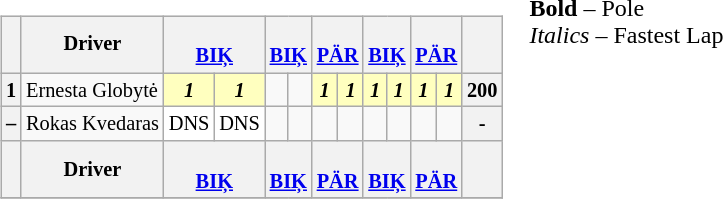<table>
<tr>
<td valign="top"><br><table align=left| class="wikitable" style="font-size: 85%; text-align: center">
<tr valign="top">
<th valign=middle></th>
<th valign=middle>Driver</th>
<th colspan=2><br><a href='#'>BIĶ</a></th>
<th colspan=2><br><a href='#'>BIĶ</a></th>
<th colspan=2><br><a href='#'>PÄR</a></th>
<th colspan=2><br><a href='#'>BIĶ</a></th>
<th colspan=2><br><a href='#'>PÄR</a></th>
<th valign=middle>  </th>
</tr>
<tr>
<th>1</th>
<td align="left"> Ernesta Globytė</td>
<td style="background:#ffffbf;"><strong><em>1</em></strong></td>
<td style="background:#ffffbf;"><strong><em>1</em></strong></td>
<td></td>
<td></td>
<td style="background:#ffffbf;"><strong><em>1</em></strong></td>
<td style="background:#ffffbf;"><strong><em>1</em></strong></td>
<td style="background:#ffffbf;"><strong><em>1</em></strong></td>
<td style="background:#ffffbf;"><strong><em>1</em></strong></td>
<td style="background:#ffffbf;"><strong><em>1</em></strong></td>
<td style="background:#ffffbf;"><strong><em>1</em></strong></td>
<th>200</th>
</tr>
<tr>
<th>–</th>
<td align="left"> Rokas Kvedaras</td>
<td style="background:#ffffff;">DNS</td>
<td style="background:#ffffff;">DNS</td>
<td></td>
<td></td>
<td></td>
<td></td>
<td></td>
<td></td>
<td></td>
<td></td>
<th>-</th>
</tr>
<tr>
<th valign=middle></th>
<th valign=middle>Driver</th>
<th colspan=2><br><a href='#'>BIĶ</a></th>
<th colspan=2><br><a href='#'>BIĶ</a></th>
<th colspan=2><br><a href='#'>PÄR</a></th>
<th colspan=2><br><a href='#'>BIĶ</a></th>
<th colspan=2><br><a href='#'>PÄR</a></th>
<th valign=middle>  </th>
</tr>
<tr>
</tr>
</table>
</td>
<td valign="top"><br>
<span><strong>Bold</strong> – Pole<br>
<em>Italics</em> – Fastest Lap</span></td>
</tr>
</table>
